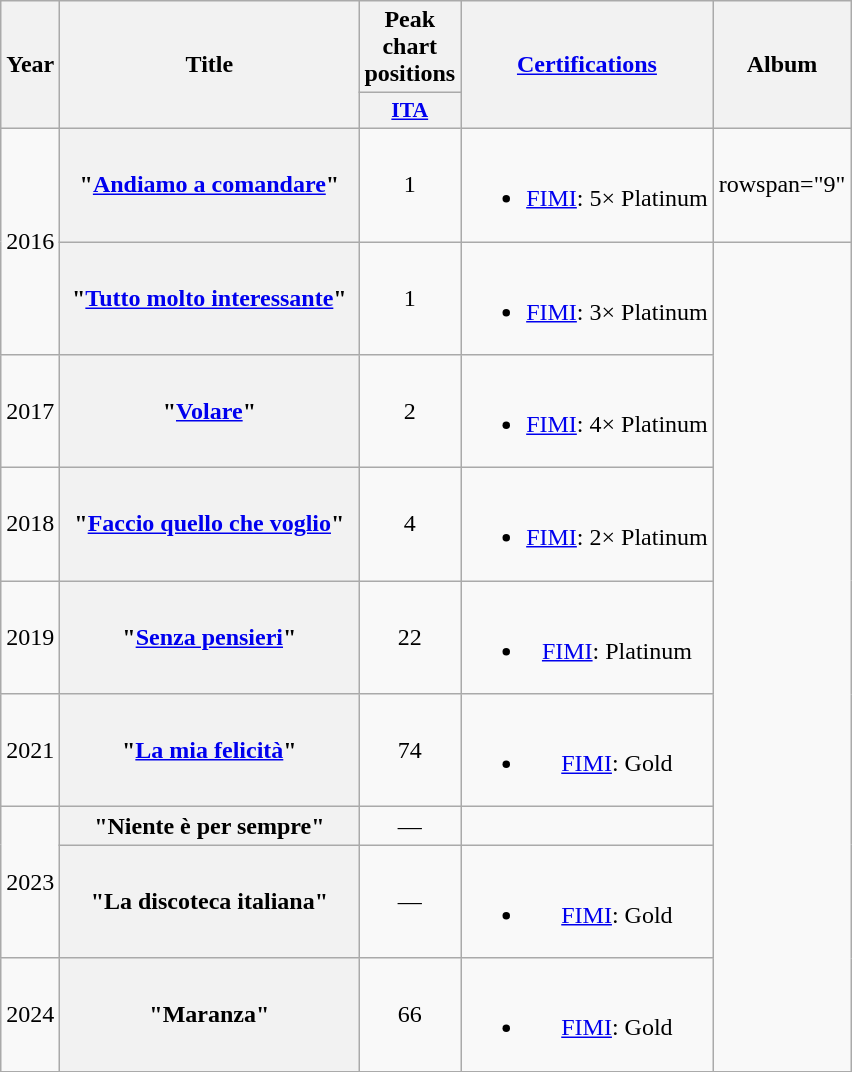<table class="wikitable plainrowheaders" style="text-align:center;">
<tr>
<th scope="col" rowspan="2" style="width:1em;">Year</th>
<th scope="col" rowspan="2" style="width:12em;">Title</th>
<th scope="col" colspan="1">Peak chart positions</th>
<th scope="col" rowspan="2"><a href='#'>Certifications</a></th>
<th scope="col" rowspan="2">Album</th>
</tr>
<tr>
<th scope="col" style="width:2.2em; font-size:90%;"><a href='#'>ITA</a><br></th>
</tr>
<tr>
<td rowspan="2">2016</td>
<th scope="row">"<a href='#'>Andiamo a comandare</a>"</th>
<td>1</td>
<td><br><ul><li><a href='#'>FIMI</a>: 5× Platinum</li></ul></td>
<td>rowspan="9" </td>
</tr>
<tr>
<th scope="row">"<a href='#'>Tutto molto interessante</a>"</th>
<td>1</td>
<td><br><ul><li><a href='#'>FIMI</a>: 3× Platinum</li></ul></td>
</tr>
<tr>
<td>2017</td>
<th scope="row">"<a href='#'>Volare</a>"<br></th>
<td>2</td>
<td><br><ul><li><a href='#'>FIMI</a>: 4× Platinum</li></ul></td>
</tr>
<tr>
<td rowspan="1">2018</td>
<th scope="row">"<a href='#'>Faccio quello che voglio</a>"</th>
<td>4</td>
<td><br><ul><li><a href='#'>FIMI</a>: 2× Platinum</li></ul></td>
</tr>
<tr>
<td>2019</td>
<th scope="row">"<a href='#'>Senza pensieri</a>"<br></th>
<td>22</td>
<td><br><ul><li><a href='#'>FIMI</a>: Platinum</li></ul></td>
</tr>
<tr>
<td>2021</td>
<th scope="row">"<a href='#'>La mia felicità</a>"<br></th>
<td>74</td>
<td><br><ul><li><a href='#'>FIMI</a>: Gold</li></ul></td>
</tr>
<tr>
<td rowspan="2">2023</td>
<th scope="row">"Niente è per sempre"</th>
<td>―</td>
<td></td>
</tr>
<tr>
<th scope="row">"La discoteca italiana"<br></th>
<td>―</td>
<td><br><ul><li><a href='#'>FIMI</a>: Gold</li></ul></td>
</tr>
<tr>
<td>2024</td>
<th scope="row">"Maranza"<br></th>
<td>66</td>
<td><br><ul><li><a href='#'>FIMI</a>: Gold</li></ul></td>
</tr>
</table>
